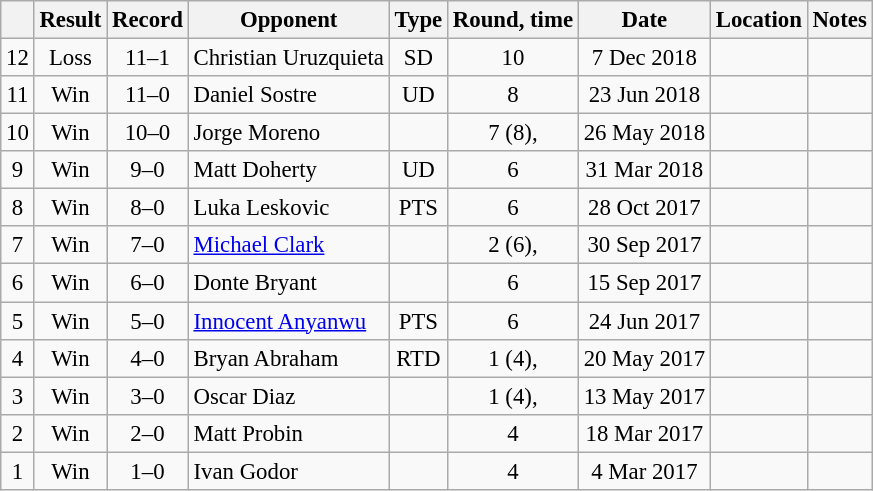<table class="wikitable" style="text-align:center; font-size:95%">
<tr>
<th></th>
<th>Result</th>
<th>Record</th>
<th>Opponent</th>
<th>Type</th>
<th>Round, time</th>
<th>Date</th>
<th>Location</th>
<th>Notes</th>
</tr>
<tr>
<td>12</td>
<td>Loss</td>
<td>11–1</td>
<td style="text-align:left;"> Christian Uruzquieta</td>
<td>SD</td>
<td>10</td>
<td>7 Dec 2018</td>
<td style="text-align:left;"> </td>
<td></td>
</tr>
<tr>
<td>11</td>
<td>Win</td>
<td>11–0</td>
<td style="text-align:left;"> Daniel Sostre</td>
<td>UD</td>
<td>8</td>
<td>23 Jun 2018</td>
<td style="text-align:left;"> </td>
<td></td>
</tr>
<tr>
<td>10</td>
<td>Win</td>
<td>10–0</td>
<td style="text-align:left;"> Jorge Moreno</td>
<td></td>
<td>7 (8), </td>
<td>26 May 2018</td>
<td style="text-align:left;"> </td>
<td></td>
</tr>
<tr>
<td>9</td>
<td>Win</td>
<td>9–0</td>
<td style="text-align:left;"> Matt Doherty</td>
<td>UD</td>
<td>6</td>
<td>31 Mar 2018</td>
<td style="text-align:left;"> </td>
<td></td>
</tr>
<tr>
<td>8</td>
<td>Win</td>
<td>8–0</td>
<td style="text-align:left;"> Luka Leskovic</td>
<td>PTS</td>
<td>6</td>
<td>28 Oct 2017</td>
<td style="text-align:left;"> </td>
<td></td>
</tr>
<tr>
<td>7</td>
<td>Win</td>
<td>7–0</td>
<td style="text-align:left;"> <a href='#'>Michael Clark</a></td>
<td></td>
<td>2 (6), </td>
<td>30 Sep 2017</td>
<td style="text-align:left;"> </td>
<td></td>
</tr>
<tr>
<td>6</td>
<td>Win</td>
<td>6–0</td>
<td style="text-align:left;"> Donte Bryant</td>
<td></td>
<td>6</td>
<td>15 Sep 2017</td>
<td style="text-align:left;"> </td>
<td></td>
</tr>
<tr>
<td>5</td>
<td>Win</td>
<td>5–0</td>
<td style="text-align:left;"> <a href='#'>Innocent Anyanwu</a></td>
<td>PTS</td>
<td>6</td>
<td>24 Jun 2017</td>
<td style="text-align:left;"> </td>
<td></td>
</tr>
<tr>
<td>4</td>
<td>Win</td>
<td>4–0</td>
<td style="text-align:left;"> Bryan Abraham</td>
<td>RTD</td>
<td>1 (4), </td>
<td>20 May 2017</td>
<td style="text-align:left;"> </td>
<td></td>
</tr>
<tr>
<td>3</td>
<td>Win</td>
<td>3–0</td>
<td style="text-align:left;"> Oscar Diaz</td>
<td></td>
<td>1 (4), </td>
<td>13 May 2017</td>
<td style="text-align:left;"> </td>
<td></td>
</tr>
<tr>
<td>2</td>
<td>Win</td>
<td>2–0</td>
<td style="text-align:left;"> Matt Probin</td>
<td></td>
<td>4</td>
<td>18 Mar 2017</td>
<td style="text-align:left;"> </td>
<td></td>
</tr>
<tr>
<td>1</td>
<td>Win</td>
<td>1–0</td>
<td style="text-align:left;"> Ivan Godor</td>
<td></td>
<td>4</td>
<td>4 Mar 2017</td>
<td style="text-align:left;"> </td>
<td></td>
</tr>
</table>
